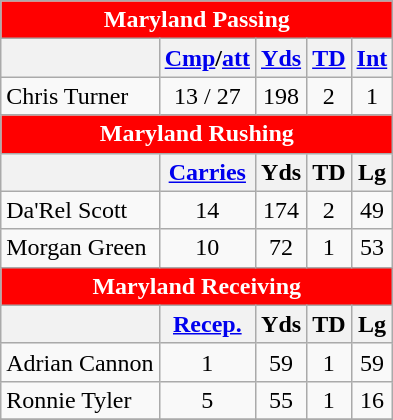<table class="wikitable" style="text-align: center;">
<tr>
<th colspan="5" style="background:red; color:white">Maryland Passing</th>
</tr>
<tr>
<th></th>
<th><a href='#'>Cmp</a>/<a href='#'>att</a></th>
<th><a href='#'>Yds</a></th>
<th><a href='#'>TD</a></th>
<th><a href='#'>Int</a></th>
</tr>
<tr>
<td align="left">Chris Turner</td>
<td>13 / 27</td>
<td>198</td>
<td>2</td>
<td>1</td>
</tr>
<tr>
<th colspan="5" style="background:red;color:white">Maryland Rushing</th>
</tr>
<tr>
<th></th>
<th><a href='#'>Carries</a></th>
<th>Yds</th>
<th>TD</th>
<th>Lg</th>
</tr>
<tr>
<td align="left">Da'Rel Scott</td>
<td>14</td>
<td>174</td>
<td>2</td>
<td>49</td>
</tr>
<tr>
<td align="left">Morgan Green</td>
<td>10</td>
<td>72</td>
<td>1</td>
<td>53</td>
</tr>
<tr>
<th colspan="5" style="background:red;color:white">Maryland Receiving</th>
</tr>
<tr>
<th></th>
<th><a href='#'>Recep.</a></th>
<th>Yds</th>
<th>TD</th>
<th>Lg</th>
</tr>
<tr>
<td align="left">Adrian Cannon</td>
<td>1</td>
<td>59</td>
<td>1</td>
<td>59</td>
</tr>
<tr>
<td align="left">Ronnie Tyler</td>
<td>5</td>
<td>55</td>
<td>1</td>
<td>16</td>
</tr>
<tr>
</tr>
</table>
